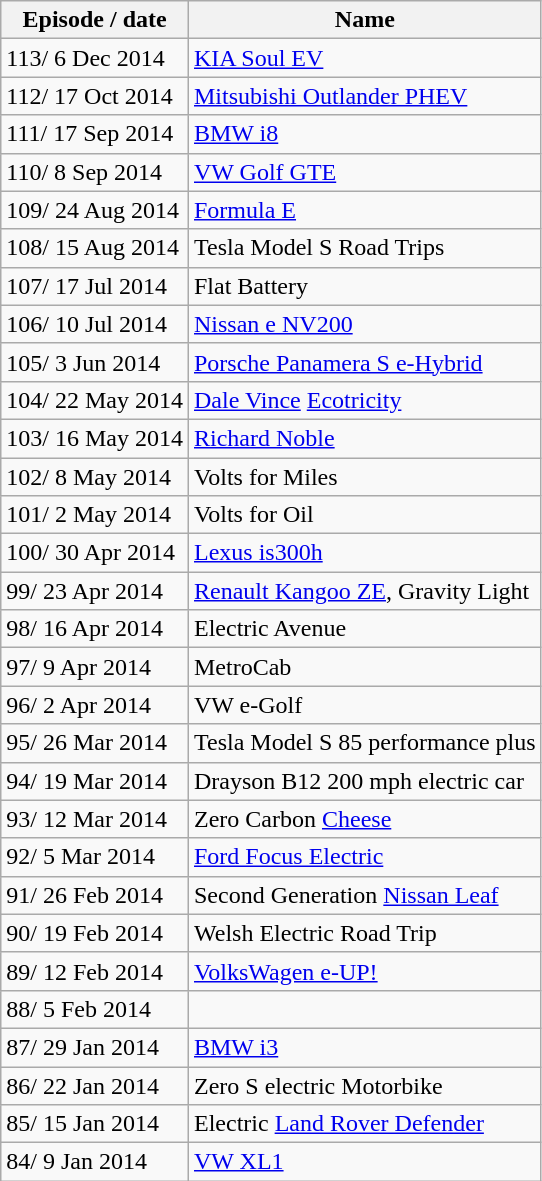<table class="wikitable">
<tr>
<th>Episode / date</th>
<th>Name</th>
</tr>
<tr>
<td>113/ 6 Dec 2014</td>
<td><a href='#'>KIA Soul EV</a></td>
</tr>
<tr>
<td>112/ 17 Oct 2014</td>
<td><a href='#'>Mitsubishi Outlander PHEV</a></td>
</tr>
<tr>
<td>111/ 17 Sep 2014</td>
<td><a href='#'>BMW i8</a></td>
</tr>
<tr>
<td>110/ 8 Sep 2014</td>
<td><a href='#'>VW Golf GTE</a></td>
</tr>
<tr>
<td>109/ 24 Aug 2014</td>
<td><a href='#'>Formula E</a></td>
</tr>
<tr>
<td>108/ 15 Aug 2014</td>
<td>Tesla Model S Road Trips</td>
</tr>
<tr>
<td>107/ 17 Jul 2014</td>
<td>Flat Battery</td>
</tr>
<tr>
<td>106/ 10 Jul 2014</td>
<td><a href='#'>Nissan e NV200</a></td>
</tr>
<tr>
<td>105/ 3 Jun 2014</td>
<td><a href='#'>Porsche Panamera S e-Hybrid</a></td>
</tr>
<tr>
<td>104/ 22 May 2014</td>
<td><a href='#'>Dale Vince</a> <a href='#'>Ecotricity</a></td>
</tr>
<tr>
<td>103/ 16 May 2014</td>
<td><a href='#'>Richard Noble</a></td>
</tr>
<tr>
<td>102/ 8 May 2014</td>
<td>Volts for Miles</td>
</tr>
<tr>
<td>101/ 2 May 2014</td>
<td>Volts for Oil</td>
</tr>
<tr>
<td>100/ 30 Apr 2014</td>
<td><a href='#'>Lexus is300h</a></td>
</tr>
<tr>
<td>99/ 23 Apr 2014</td>
<td><a href='#'>Renault Kangoo ZE</a>, Gravity Light</td>
</tr>
<tr>
<td>98/ 16 Apr 2014</td>
<td>Electric Avenue</td>
</tr>
<tr>
<td>97/ 9 Apr 2014</td>
<td>MetroCab</td>
</tr>
<tr>
<td>96/ 2 Apr 2014</td>
<td>VW e-Golf</td>
</tr>
<tr>
<td>95/ 26 Mar 2014</td>
<td>Tesla Model S 85 performance plus</td>
</tr>
<tr>
<td>94/ 19 Mar 2014</td>
<td>Drayson B12 200 mph electric car</td>
</tr>
<tr>
<td>93/ 12 Mar 2014</td>
<td>Zero Carbon <a href='#'>Cheese</a></td>
</tr>
<tr>
<td>92/ 5 Mar 2014</td>
<td><a href='#'>Ford Focus Electric</a></td>
</tr>
<tr>
<td>91/ 26 Feb 2014</td>
<td>Second Generation <a href='#'>Nissan Leaf</a></td>
</tr>
<tr>
<td>90/ 19 Feb 2014</td>
<td>Welsh Electric Road Trip</td>
</tr>
<tr>
<td>89/ 12 Feb 2014</td>
<td><a href='#'>VolksWagen e-UP!</a></td>
</tr>
<tr>
<td>88/ 5 Feb 2014</td>
<td></td>
</tr>
<tr>
<td>87/ 29 Jan 2014</td>
<td><a href='#'>BMW i3</a></td>
</tr>
<tr>
<td>86/ 22 Jan 2014</td>
<td>Zero S electric Motorbike</td>
</tr>
<tr>
<td>85/ 15 Jan 2014</td>
<td>Electric <a href='#'>Land Rover Defender</a></td>
</tr>
<tr>
<td>84/ 9 Jan 2014</td>
<td><a href='#'>VW XL1</a></td>
</tr>
</table>
